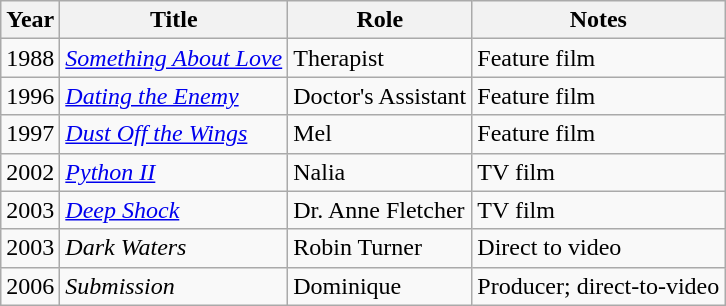<table class="wikitable sortable">
<tr>
<th>Year</th>
<th>Title</th>
<th>Role</th>
<th>Notes</th>
</tr>
<tr>
<td>1988</td>
<td><em><a href='#'>Something About Love</a></em></td>
<td>Therapist</td>
<td>Feature film</td>
</tr>
<tr>
<td>1996</td>
<td><em><a href='#'>Dating the Enemy</a></em></td>
<td>Doctor's Assistant</td>
<td>Feature film</td>
</tr>
<tr>
<td>1997</td>
<td><em><a href='#'>Dust Off the Wings</a></em></td>
<td>Mel</td>
<td>Feature film</td>
</tr>
<tr>
<td>2002</td>
<td><em><a href='#'>Python II</a></em></td>
<td>Nalia</td>
<td>TV film</td>
</tr>
<tr>
<td>2003</td>
<td><em><a href='#'>Deep Shock</a></em></td>
<td>Dr. Anne Fletcher</td>
<td>TV film</td>
</tr>
<tr>
<td>2003</td>
<td><em>Dark Waters</em></td>
<td>Robin Turner</td>
<td>Direct to video</td>
</tr>
<tr>
<td>2006</td>
<td><em>Submission</em></td>
<td>Dominique</td>
<td>Producer; direct-to-video</td>
</tr>
</table>
